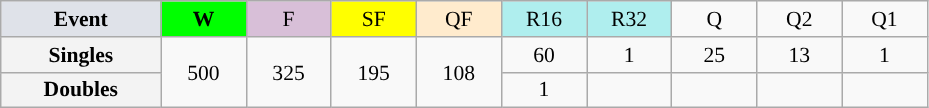<table class=wikitable style=font-size:90%;text-align:center>
<tr>
<td style="width:100px; background:#dfe2e9;"><strong>Event</strong></td>
<td style="width:50px; background:lime;"><strong>W</strong></td>
<td style="width:50px; background:thistle;">F</td>
<td style="width:50px; background:#ff0;">SF</td>
<td style="width:50px; background:#ffebcd;">QF</td>
<td style="width:50px; background:#afeeee;">R16</td>
<td style="width:50px; background:#afeeee;">R32</td>
<td style="width:50px">Q</td>
<td style="width:50px">Q2</td>
<td style="width:50px">Q1</td>
</tr>
<tr>
<th style="background:#f3f3f3;">Singles</th>
<td rowspan=2>500</td>
<td rowspan=2>325</td>
<td rowspan=2>195</td>
<td rowspan=2>108</td>
<td>60</td>
<td>1</td>
<td>25</td>
<td>13</td>
<td>1</td>
</tr>
<tr>
<th style="background:#f3f3f3;">Doubles</th>
<td>1</td>
<td></td>
<td></td>
<td></td>
<td></td>
</tr>
</table>
